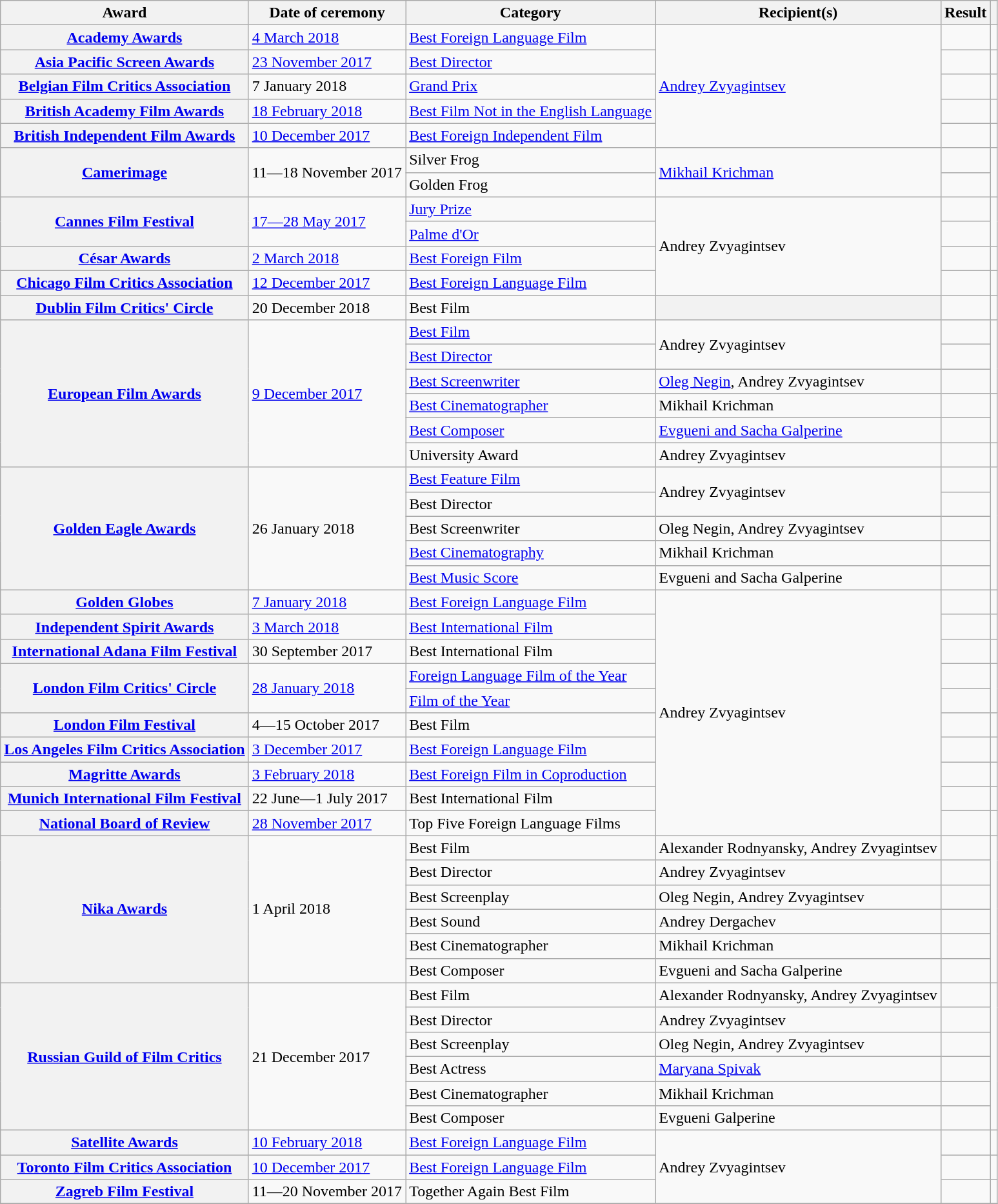<table class="wikitable plainrowheaders sortable">
<tr>
<th scope="col">Award</th>
<th scope="col">Date of ceremony</th>
<th scope="col">Category</th>
<th scope="col">Recipient(s)</th>
<th scope="col">Result</th>
<th scope="col" class="unsortable"></th>
</tr>
<tr>
<th scope="row"><a href='#'>Academy Awards</a></th>
<td rowspan="1"><a href='#'>4 March 2018</a></td>
<td><a href='#'>Best Foreign Language Film</a></td>
<td rowspan="5"><a href='#'>Andrey Zvyagintsev</a></td>
<td></td>
<td></td>
</tr>
<tr>
<th scope="row"><a href='#'>Asia Pacific Screen Awards</a></th>
<td rowspan="1"><a href='#'>23 November 2017</a></td>
<td><a href='#'>Best Director</a></td>
<td></td>
<td rowspan="1"></td>
</tr>
<tr>
<th scope="row"><a href='#'>Belgian Film Critics Association</a></th>
<td>7 January 2018</td>
<td><a href='#'>Grand Prix</a></td>
<td></td>
<td></td>
</tr>
<tr>
<th scope="row"><a href='#'>British Academy Film Awards</a></th>
<td><a href='#'>18 February 2018</a></td>
<td><a href='#'>Best Film Not in the English Language</a></td>
<td></td>
<td></td>
</tr>
<tr>
<th scope="row"><a href='#'>British Independent Film Awards</a></th>
<td rowspan="1"><a href='#'>10 December 2017</a></td>
<td><a href='#'>Best Foreign Independent Film</a></td>
<td></td>
<td></td>
</tr>
<tr>
<th scope="row" rowspan=2><a href='#'>Camerimage</a></th>
<td rowspan="2">11—18 November 2017</td>
<td>Silver Frog</td>
<td rowspan="2"><a href='#'>Mikhail Krichman</a></td>
<td></td>
<td rowspan="2"></td>
</tr>
<tr>
<td>Golden Frog</td>
<td></td>
</tr>
<tr>
<th scope="row" rowspan=2><a href='#'>Cannes Film Festival</a></th>
<td rowspan="2"><a href='#'>17—28 May 2017</a></td>
<td><a href='#'>Jury Prize</a></td>
<td rowspan="4">Andrey Zvyagintsev</td>
<td></td>
<td rowspan="2"></td>
</tr>
<tr>
<td><a href='#'>Palme d'Or</a></td>
<td></td>
</tr>
<tr>
<th scope="row"><a href='#'>César Awards</a></th>
<td rowspan="1"><a href='#'>2 March 2018</a></td>
<td><a href='#'>Best Foreign Film</a></td>
<td></td>
<td></td>
</tr>
<tr>
<th scope="row"><a href='#'>Chicago Film Critics Association</a></th>
<td rowspan="1"><a href='#'>12 December 2017</a></td>
<td><a href='#'>Best Foreign Language Film</a></td>
<td></td>
<td></td>
</tr>
<tr>
<th scope="row"><a href='#'>Dublin Film Critics' Circle</a></th>
<td>20 December 2018</td>
<td>Best Film</td>
<th></th>
<td></td>
<td></td>
</tr>
<tr>
<th scope="row" rowspan=6><a href='#'>European Film Awards</a></th>
<td rowspan="6"><a href='#'>9 December 2017</a></td>
<td><a href='#'>Best Film</a></td>
<td rowspan="2">Andrey Zvyagintsev</td>
<td></td>
<td rowspan="3"></td>
</tr>
<tr>
<td><a href='#'>Best Director</a></td>
<td></td>
</tr>
<tr>
<td><a href='#'>Best Screenwriter</a></td>
<td><a href='#'>Oleg Negin</a>, Andrey Zvyagintsev</td>
<td></td>
</tr>
<tr>
<td><a href='#'>Best Cinematographer</a></td>
<td>Mikhail Krichman</td>
<td></td>
<td rowspan="2"></td>
</tr>
<tr>
<td><a href='#'>Best Composer</a></td>
<td><a href='#'>Evgueni and Sacha Galperine</a></td>
<td></td>
</tr>
<tr>
<td>University Award</td>
<td rowspan="1">Andrey Zvyagintsev</td>
<td></td>
<td></td>
</tr>
<tr>
<th scope="row" rowspan="5"><a href='#'>Golden Eagle Awards</a></th>
<td rowspan="5">26 January 2018</td>
<td><a href='#'>Best Feature Film</a></td>
<td rowspan="2">Andrey Zvyagintsev</td>
<td></td>
<td rowspan="5"></td>
</tr>
<tr>
<td>Best Director</td>
<td></td>
</tr>
<tr>
<td>Best Screenwriter</td>
<td>Oleg Negin, Andrey Zvyagintsev</td>
<td></td>
</tr>
<tr>
<td><a href='#'>Best Cinematography</a></td>
<td>Mikhail Krichman</td>
<td></td>
</tr>
<tr>
<td><a href='#'>Best Music Score</a></td>
<td>Evgueni and Sacha Galperine</td>
<td></td>
</tr>
<tr>
<th scope="row"><a href='#'>Golden Globes</a></th>
<td><a href='#'>7 January 2018</a></td>
<td><a href='#'>Best Foreign Language Film</a></td>
<td rowspan="10">Andrey Zvyagintsev</td>
<td></td>
<td></td>
</tr>
<tr>
<th scope="row"><a href='#'>Independent Spirit Awards</a></th>
<td><a href='#'>3 March 2018</a></td>
<td><a href='#'>Best International Film</a></td>
<td></td>
<td></td>
</tr>
<tr>
<th scope="row"><a href='#'>International Adana Film Festival</a></th>
<td rowspan="1">30 September 2017</td>
<td>Best International Film</td>
<td></td>
<td rowspan="1"></td>
</tr>
<tr>
<th scope="row" rowspan=2><a href='#'>London Film Critics' Circle</a></th>
<td rowspan="2"><a href='#'>28 January 2018</a></td>
<td><a href='#'>Foreign Language Film of the Year</a></td>
<td></td>
<td rowspan="2"></td>
</tr>
<tr>
<td><a href='#'>Film of the Year</a></td>
<td></td>
</tr>
<tr>
<th scope="row"><a href='#'>London Film Festival</a></th>
<td rowspan="1">4—15 October 2017</td>
<td>Best Film</td>
<td></td>
<td rowspan="1"></td>
</tr>
<tr>
<th scope="row"><a href='#'>Los Angeles Film Critics Association</a></th>
<td rowspan="1"><a href='#'>3 December 2017</a></td>
<td><a href='#'>Best Foreign Language Film</a></td>
<td></td>
<td rowspan="1"></td>
</tr>
<tr>
<th scope="row"><a href='#'>Magritte Awards</a></th>
<td><a href='#'>3 February 2018</a></td>
<td><a href='#'>Best Foreign Film in Coproduction</a></td>
<td></td>
<td></td>
</tr>
<tr>
<th scope="row"><a href='#'>Munich International Film Festival</a></th>
<td rowspan="1">22 June—1 July 2017</td>
<td>Best International Film</td>
<td></td>
<td rowspan="1"></td>
</tr>
<tr>
<th scope="row"><a href='#'>National Board of Review</a></th>
<td rowspan="1"><a href='#'>28 November 2017</a></td>
<td>Top Five Foreign Language Films</td>
<td></td>
<td rowspan="1"></td>
</tr>
<tr>
<th scope="row" rowspan=6><a href='#'>Nika Awards</a></th>
<td rowspan="6">1 April 2018</td>
<td>Best Film</td>
<td>Alexander Rodnyansky, Andrey Zvyagintsev</td>
<td></td>
<td rowspan="6"></td>
</tr>
<tr>
<td>Best Director</td>
<td>Andrey Zvyagintsev</td>
<td></td>
</tr>
<tr>
<td>Best Screenplay</td>
<td>Oleg Negin, Andrey Zvyagintsev</td>
<td></td>
</tr>
<tr>
<td>Best Sound</td>
<td>Andrey Dergachev</td>
<td></td>
</tr>
<tr>
<td>Best Cinematographer</td>
<td>Mikhail Krichman</td>
<td></td>
</tr>
<tr>
<td>Best Composer</td>
<td>Evgueni and Sacha Galperine</td>
<td></td>
</tr>
<tr>
<th scope="row" rowspan=6><a href='#'>Russian Guild of Film Critics</a></th>
<td rowspan="6">21 December 2017</td>
<td>Best Film</td>
<td>Alexander Rodnyansky, Andrey Zvyagintsev</td>
<td></td>
<td rowspan="6"></td>
</tr>
<tr>
<td>Best Director</td>
<td>Andrey Zvyagintsev</td>
<td></td>
</tr>
<tr>
<td>Best Screenplay</td>
<td>Oleg Negin, Andrey Zvyagintsev</td>
<td></td>
</tr>
<tr>
<td>Best Actress</td>
<td><a href='#'>Maryana Spivak</a></td>
<td></td>
</tr>
<tr>
<td>Best Cinematographer</td>
<td>Mikhail Krichman</td>
<td></td>
</tr>
<tr>
<td>Best Composer</td>
<td>Evgueni Galperine</td>
<td></td>
</tr>
<tr>
<th scope="row"><a href='#'>Satellite Awards</a></th>
<td rowspan="1"><a href='#'>10 February 2018</a></td>
<td><a href='#'>Best Foreign Language Film</a></td>
<td rowspan="3">Andrey Zvyagintsev</td>
<td></td>
<td rowspan="1"></td>
</tr>
<tr>
<th scope="row"><a href='#'>Toronto Film Critics Association</a></th>
<td rowspan="1"><a href='#'>10 December 2017</a></td>
<td><a href='#'>Best Foreign Language Film</a></td>
<td></td>
<td></td>
</tr>
<tr>
<th scope="row"><a href='#'>Zagreb Film Festival</a></th>
<td rowspan="1">11—20 November 2017</td>
<td>Together Again Best Film</td>
<td></td>
<td rowspan="1"></td>
</tr>
<tr>
</tr>
</table>
